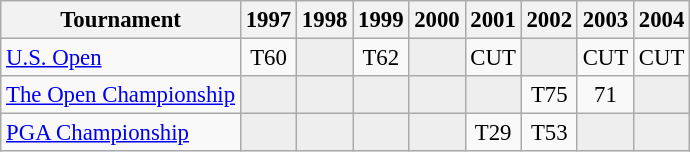<table class="wikitable" style="font-size:95%;text-align:center;">
<tr>
<th>Tournament</th>
<th>1997</th>
<th>1998</th>
<th>1999</th>
<th>2000</th>
<th>2001</th>
<th>2002</th>
<th>2003</th>
<th>2004</th>
</tr>
<tr>
<td align=left><a href='#'>U.S. Open</a></td>
<td>T60</td>
<td style="background:#eeeeee;"></td>
<td>T62</td>
<td style="background:#eeeeee;"></td>
<td>CUT</td>
<td style="background:#eeeeee;"></td>
<td>CUT</td>
<td>CUT</td>
</tr>
<tr>
<td align=left><a href='#'>The Open Championship</a></td>
<td style="background:#eeeeee;"></td>
<td style="background:#eeeeee;"></td>
<td style="background:#eeeeee;"></td>
<td style="background:#eeeeee;"></td>
<td style="background:#eeeeee;"></td>
<td>T75</td>
<td>71</td>
<td style="background:#eeeeee;"></td>
</tr>
<tr>
<td align=left><a href='#'>PGA Championship</a></td>
<td style="background:#eeeeee;"></td>
<td style="background:#eeeeee;"></td>
<td style="background:#eeeeee;"></td>
<td style="background:#eeeeee;"></td>
<td>T29</td>
<td>T53</td>
<td style="background:#eeeeee;"></td>
<td style="background:#eeeeee;"></td>
</tr>
</table>
